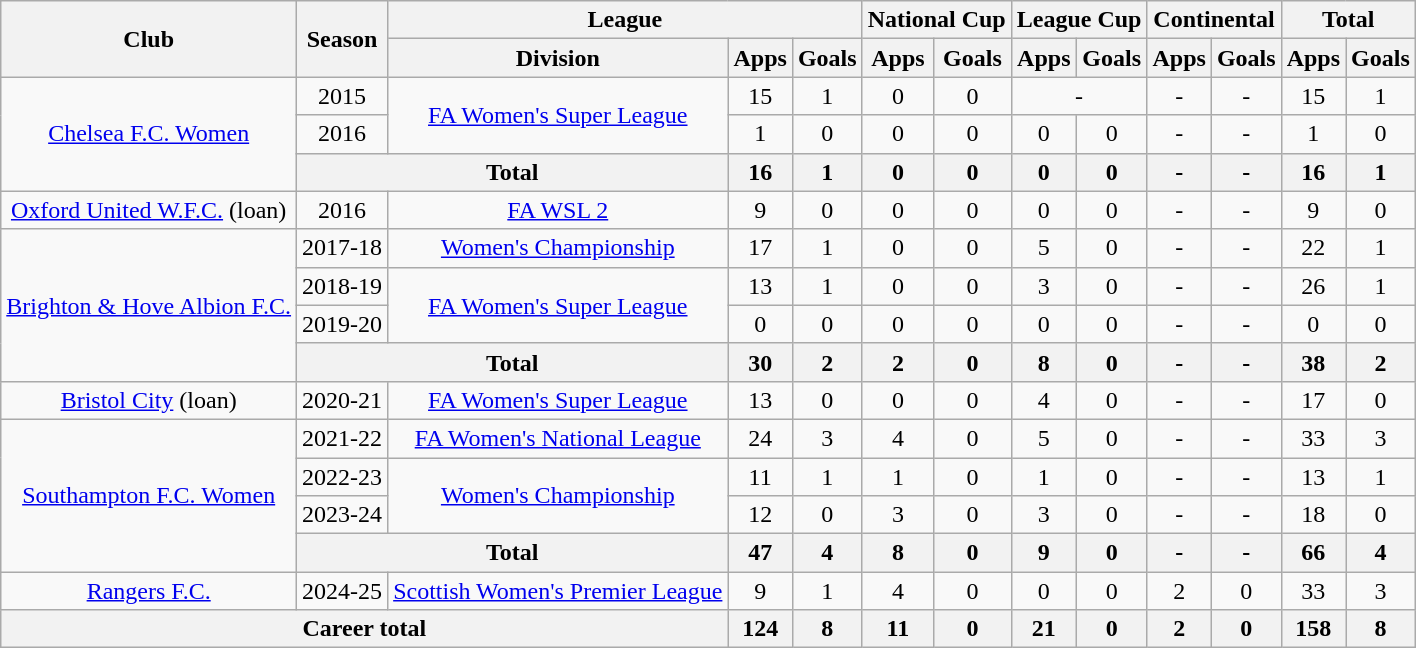<table class="wikitable" style="text-align:center">
<tr>
<th rowspan="2">Club</th>
<th rowspan="2">Season</th>
<th colspan="3">League</th>
<th colspan="2">National Cup</th>
<th colspan="2">League Cup</th>
<th colspan="2">Continental</th>
<th colspan="2">Total</th>
</tr>
<tr>
<th>Division</th>
<th>Apps</th>
<th>Goals</th>
<th>Apps</th>
<th>Goals</th>
<th>Apps</th>
<th>Goals</th>
<th>Apps</th>
<th>Goals</th>
<th>Apps</th>
<th>Goals</th>
</tr>
<tr>
<td rowspan="3"><a href='#'>Chelsea F.C. Women</a></td>
<td>2015</td>
<td rowspan="2"><a href='#'>FA Women's Super League</a></td>
<td>15</td>
<td>1</td>
<td>0</td>
<td>0</td>
<td colspan="2">-</td>
<td>-</td>
<td>-</td>
<td>15</td>
<td>1</td>
</tr>
<tr>
<td>2016</td>
<td>1</td>
<td>0</td>
<td>0</td>
<td>0</td>
<td>0</td>
<td>0</td>
<td>-</td>
<td>-</td>
<td>1</td>
<td>0</td>
</tr>
<tr>
<th colspan="2">Total</th>
<th>16</th>
<th>1</th>
<th>0</th>
<th>0</th>
<th>0</th>
<th>0</th>
<th>-</th>
<th>-</th>
<th>16</th>
<th>1</th>
</tr>
<tr>
<td><a href='#'>Oxford United W.F.C.</a> (loan)</td>
<td>2016</td>
<td><a href='#'>FA WSL 2</a></td>
<td>9</td>
<td>0</td>
<td>0</td>
<td>0</td>
<td>0</td>
<td>0</td>
<td>-</td>
<td>-</td>
<td>9</td>
<td>0</td>
</tr>
<tr>
<td rowspan="4"><a href='#'>Brighton & Hove Albion F.C.</a></td>
<td>2017-18</td>
<td><a href='#'>Women's Championship</a></td>
<td>17</td>
<td>1</td>
<td>0</td>
<td>0</td>
<td>5</td>
<td>0</td>
<td>-</td>
<td>-</td>
<td>22</td>
<td>1</td>
</tr>
<tr>
<td>2018-19</td>
<td rowspan="2"><a href='#'>FA Women's Super League</a></td>
<td>13</td>
<td>1</td>
<td>0</td>
<td>0</td>
<td>3</td>
<td>0</td>
<td>-</td>
<td>-</td>
<td>26</td>
<td>1</td>
</tr>
<tr>
<td>2019-20</td>
<td>0</td>
<td>0</td>
<td>0</td>
<td>0</td>
<td>0</td>
<td>0</td>
<td>-</td>
<td>-</td>
<td>0</td>
<td>0</td>
</tr>
<tr>
<th colspan="2">Total</th>
<th>30</th>
<th>2</th>
<th>2</th>
<th>0</th>
<th>8</th>
<th>0</th>
<th>-</th>
<th>-</th>
<th>38</th>
<th>2</th>
</tr>
<tr>
<td><a href='#'>Bristol City</a> (loan)</td>
<td>2020-21</td>
<td><a href='#'>FA Women's Super League</a></td>
<td>13</td>
<td>0</td>
<td>0</td>
<td>0</td>
<td>4</td>
<td>0</td>
<td>-</td>
<td>-</td>
<td>17</td>
<td>0</td>
</tr>
<tr>
<td rowspan="4"><a href='#'>Southampton F.C. Women</a></td>
<td>2021-22</td>
<td><a href='#'>FA Women's National League</a></td>
<td>24</td>
<td>3</td>
<td>4</td>
<td>0</td>
<td>5</td>
<td>0</td>
<td>-</td>
<td>-</td>
<td>33</td>
<td>3</td>
</tr>
<tr>
<td>2022-23</td>
<td rowspan="2"><a href='#'>Women's Championship</a></td>
<td>11</td>
<td>1</td>
<td>1</td>
<td>0</td>
<td>1</td>
<td>0</td>
<td>-</td>
<td>-</td>
<td>13</td>
<td>1</td>
</tr>
<tr>
<td>2023-24</td>
<td>12</td>
<td>0</td>
<td>3</td>
<td>0</td>
<td>3</td>
<td>0</td>
<td>-</td>
<td>-</td>
<td>18</td>
<td>0</td>
</tr>
<tr>
<th colspan="2">Total</th>
<th>47</th>
<th>4</th>
<th>8</th>
<th>0</th>
<th>9</th>
<th>0</th>
<th>-</th>
<th>-</th>
<th>66</th>
<th>4</th>
</tr>
<tr>
<td><a href='#'>Rangers F.C.</a></td>
<td>2024-25</td>
<td><a href='#'>Scottish Women's Premier League</a></td>
<td>9</td>
<td>1</td>
<td>4</td>
<td>0</td>
<td>0</td>
<td>0</td>
<td>2</td>
<td>0</td>
<td>33</td>
<td>3</td>
</tr>
<tr>
<th colspan="3">Career total</th>
<th>124</th>
<th>8</th>
<th>11</th>
<th>0</th>
<th>21</th>
<th>0</th>
<th>2</th>
<th>0</th>
<th>158</th>
<th>8</th>
</tr>
</table>
